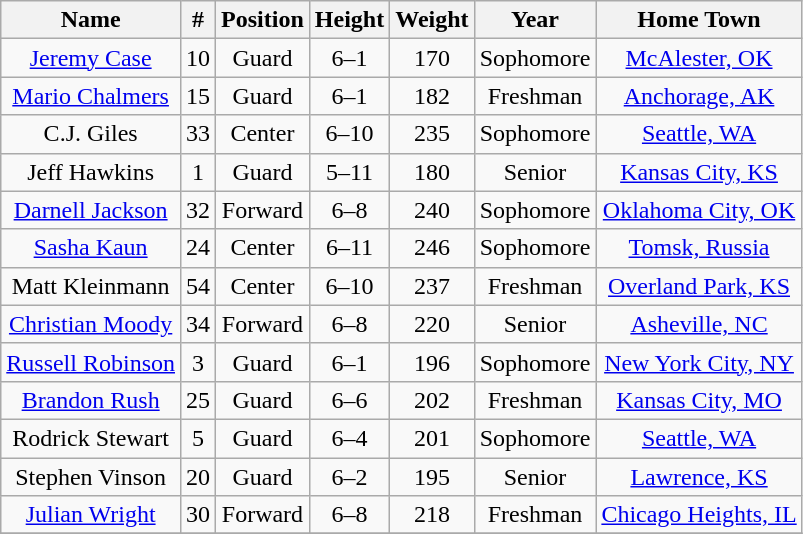<table class="wikitable" style="text-align: center;">
<tr>
<th>Name</th>
<th>#</th>
<th>Position</th>
<th>Height</th>
<th>Weight</th>
<th>Year</th>
<th>Home Town</th>
</tr>
<tr>
<td><a href='#'>Jeremy Case</a></td>
<td>10</td>
<td>Guard</td>
<td>6–1</td>
<td>170</td>
<td>Sophomore</td>
<td><a href='#'>McAlester, OK</a></td>
</tr>
<tr>
<td><a href='#'>Mario Chalmers</a></td>
<td>15</td>
<td>Guard</td>
<td>6–1</td>
<td>182</td>
<td>Freshman</td>
<td><a href='#'>Anchorage, AK</a></td>
</tr>
<tr>
<td>C.J. Giles</td>
<td>33</td>
<td>Center</td>
<td>6–10</td>
<td>235</td>
<td>Sophomore</td>
<td><a href='#'>Seattle, WA</a></td>
</tr>
<tr>
<td>Jeff Hawkins</td>
<td>1</td>
<td>Guard</td>
<td>5–11</td>
<td>180</td>
<td>Senior</td>
<td><a href='#'>Kansas City, KS</a></td>
</tr>
<tr>
<td><a href='#'>Darnell Jackson</a></td>
<td>32</td>
<td>Forward</td>
<td>6–8</td>
<td>240</td>
<td>Sophomore</td>
<td><a href='#'>Oklahoma City, OK</a></td>
</tr>
<tr>
<td><a href='#'>Sasha Kaun</a></td>
<td>24</td>
<td>Center</td>
<td>6–11</td>
<td>246</td>
<td>Sophomore</td>
<td><a href='#'>Tomsk, Russia</a></td>
</tr>
<tr>
<td>Matt Kleinmann</td>
<td>54</td>
<td>Center</td>
<td>6–10</td>
<td>237</td>
<td>Freshman</td>
<td><a href='#'>Overland Park, KS</a></td>
</tr>
<tr>
<td><a href='#'>Christian Moody</a></td>
<td>34</td>
<td>Forward</td>
<td>6–8</td>
<td>220</td>
<td>Senior</td>
<td><a href='#'>Asheville, NC</a></td>
</tr>
<tr>
<td><a href='#'>Russell Robinson</a></td>
<td>3</td>
<td>Guard</td>
<td>6–1</td>
<td>196</td>
<td>Sophomore</td>
<td><a href='#'>New York City, NY</a></td>
</tr>
<tr>
<td><a href='#'>Brandon Rush</a></td>
<td>25</td>
<td>Guard</td>
<td>6–6</td>
<td>202</td>
<td>Freshman</td>
<td><a href='#'>Kansas City, MO</a></td>
</tr>
<tr>
<td>Rodrick Stewart</td>
<td>5</td>
<td>Guard</td>
<td>6–4</td>
<td>201</td>
<td>Sophomore</td>
<td><a href='#'>Seattle, WA</a></td>
</tr>
<tr>
<td>Stephen Vinson</td>
<td>20</td>
<td>Guard</td>
<td>6–2</td>
<td>195</td>
<td>Senior</td>
<td><a href='#'>Lawrence, KS</a></td>
</tr>
<tr>
<td><a href='#'>Julian Wright</a></td>
<td>30</td>
<td>Forward</td>
<td>6–8</td>
<td>218</td>
<td>Freshman</td>
<td><a href='#'>Chicago Heights, IL</a></td>
</tr>
<tr>
</tr>
</table>
